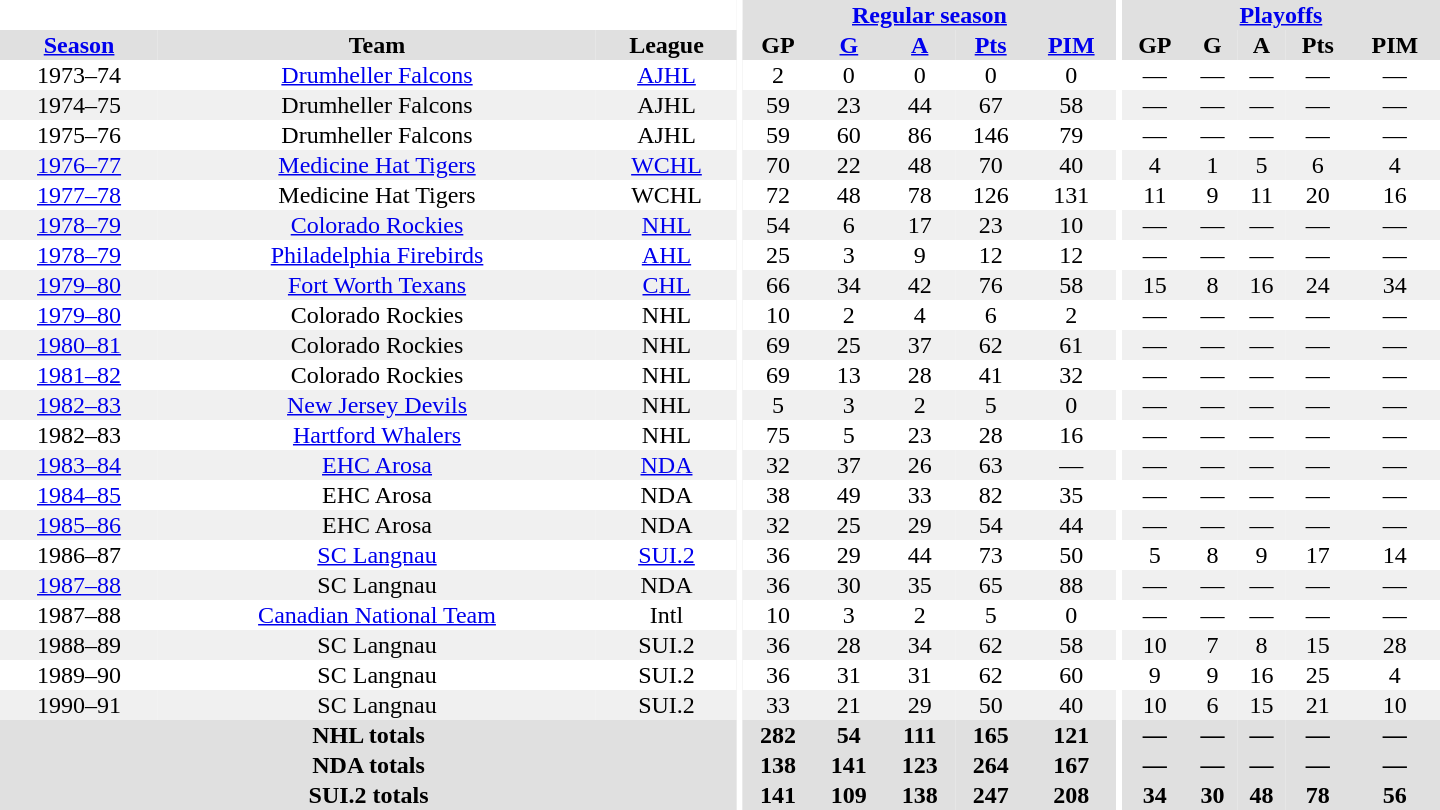<table border="0" cellpadding="1" cellspacing="0" style="text-align:center; width:60em">
<tr bgcolor="#e0e0e0">
<th colspan="3" bgcolor="#ffffff"></th>
<th rowspan="100" bgcolor="#ffffff"></th>
<th colspan="5"><a href='#'>Regular season</a></th>
<th rowspan="100" bgcolor="#ffffff"></th>
<th colspan="5"><a href='#'>Playoffs</a></th>
</tr>
<tr bgcolor="#e0e0e0">
<th><a href='#'>Season</a></th>
<th>Team</th>
<th>League</th>
<th>GP</th>
<th><a href='#'>G</a></th>
<th><a href='#'>A</a></th>
<th><a href='#'>Pts</a></th>
<th><a href='#'>PIM</a></th>
<th>GP</th>
<th>G</th>
<th>A</th>
<th>Pts</th>
<th>PIM</th>
</tr>
<tr>
<td>1973–74</td>
<td><a href='#'>Drumheller Falcons</a></td>
<td><a href='#'>AJHL</a></td>
<td>2</td>
<td>0</td>
<td>0</td>
<td>0</td>
<td>0</td>
<td>—</td>
<td>—</td>
<td>—</td>
<td>—</td>
<td>—</td>
</tr>
<tr bgcolor="#f0f0f0">
<td>1974–75</td>
<td>Drumheller Falcons</td>
<td>AJHL</td>
<td>59</td>
<td>23</td>
<td>44</td>
<td>67</td>
<td>58</td>
<td>—</td>
<td>—</td>
<td>—</td>
<td>—</td>
<td>—</td>
</tr>
<tr>
<td>1975–76</td>
<td>Drumheller Falcons</td>
<td>AJHL</td>
<td>59</td>
<td>60</td>
<td>86</td>
<td>146</td>
<td>79</td>
<td>—</td>
<td>—</td>
<td>—</td>
<td>—</td>
<td>—</td>
</tr>
<tr bgcolor="#f0f0f0">
<td><a href='#'>1976–77</a></td>
<td><a href='#'>Medicine Hat Tigers</a></td>
<td><a href='#'>WCHL</a></td>
<td>70</td>
<td>22</td>
<td>48</td>
<td>70</td>
<td>40</td>
<td>4</td>
<td>1</td>
<td>5</td>
<td>6</td>
<td>4</td>
</tr>
<tr>
<td><a href='#'>1977–78</a></td>
<td>Medicine Hat Tigers</td>
<td>WCHL</td>
<td>72</td>
<td>48</td>
<td>78</td>
<td>126</td>
<td>131</td>
<td>11</td>
<td>9</td>
<td>11</td>
<td>20</td>
<td>16</td>
</tr>
<tr bgcolor="#f0f0f0">
<td><a href='#'>1978–79</a></td>
<td><a href='#'>Colorado Rockies</a></td>
<td><a href='#'>NHL</a></td>
<td>54</td>
<td>6</td>
<td>17</td>
<td>23</td>
<td>10</td>
<td>—</td>
<td>—</td>
<td>—</td>
<td>—</td>
<td>—</td>
</tr>
<tr>
<td><a href='#'>1978–79</a></td>
<td><a href='#'>Philadelphia Firebirds</a></td>
<td><a href='#'>AHL</a></td>
<td>25</td>
<td>3</td>
<td>9</td>
<td>12</td>
<td>12</td>
<td>—</td>
<td>—</td>
<td>—</td>
<td>—</td>
<td>—</td>
</tr>
<tr bgcolor="#f0f0f0">
<td><a href='#'>1979–80</a></td>
<td><a href='#'>Fort Worth Texans</a></td>
<td><a href='#'>CHL</a></td>
<td>66</td>
<td>34</td>
<td>42</td>
<td>76</td>
<td>58</td>
<td>15</td>
<td>8</td>
<td>16</td>
<td>24</td>
<td>34</td>
</tr>
<tr>
<td><a href='#'>1979–80</a></td>
<td>Colorado Rockies</td>
<td>NHL</td>
<td>10</td>
<td>2</td>
<td>4</td>
<td>6</td>
<td>2</td>
<td>—</td>
<td>—</td>
<td>—</td>
<td>—</td>
<td>—</td>
</tr>
<tr bgcolor="#f0f0f0">
<td><a href='#'>1980–81</a></td>
<td>Colorado Rockies</td>
<td>NHL</td>
<td>69</td>
<td>25</td>
<td>37</td>
<td>62</td>
<td>61</td>
<td>—</td>
<td>—</td>
<td>—</td>
<td>—</td>
<td>—</td>
</tr>
<tr>
<td><a href='#'>1981–82</a></td>
<td>Colorado Rockies</td>
<td>NHL</td>
<td>69</td>
<td>13</td>
<td>28</td>
<td>41</td>
<td>32</td>
<td>—</td>
<td>—</td>
<td>—</td>
<td>—</td>
<td>—</td>
</tr>
<tr bgcolor="#f0f0f0">
<td><a href='#'>1982–83</a></td>
<td><a href='#'>New Jersey Devils</a></td>
<td>NHL</td>
<td>5</td>
<td>3</td>
<td>2</td>
<td>5</td>
<td>0</td>
<td>—</td>
<td>—</td>
<td>—</td>
<td>—</td>
<td>—</td>
</tr>
<tr>
<td>1982–83</td>
<td><a href='#'>Hartford Whalers</a></td>
<td>NHL</td>
<td>75</td>
<td>5</td>
<td>23</td>
<td>28</td>
<td>16</td>
<td>—</td>
<td>—</td>
<td>—</td>
<td>—</td>
<td>—</td>
</tr>
<tr bgcolor="#f0f0f0">
<td><a href='#'>1983–84</a></td>
<td><a href='#'>EHC Arosa</a></td>
<td><a href='#'>NDA</a></td>
<td>32</td>
<td>37</td>
<td>26</td>
<td>63</td>
<td>—</td>
<td>—</td>
<td>—</td>
<td>—</td>
<td>—</td>
<td>—</td>
</tr>
<tr>
<td><a href='#'>1984–85</a></td>
<td>EHC Arosa</td>
<td>NDA</td>
<td>38</td>
<td>49</td>
<td>33</td>
<td>82</td>
<td>35</td>
<td>—</td>
<td>—</td>
<td>—</td>
<td>—</td>
<td>—</td>
</tr>
<tr bgcolor="#f0f0f0">
<td><a href='#'>1985–86</a></td>
<td>EHC Arosa</td>
<td>NDA</td>
<td>32</td>
<td>25</td>
<td>29</td>
<td>54</td>
<td>44</td>
<td>—</td>
<td>—</td>
<td>—</td>
<td>—</td>
<td>—</td>
</tr>
<tr>
<td>1986–87</td>
<td><a href='#'>SC Langnau</a></td>
<td><a href='#'>SUI.2</a></td>
<td>36</td>
<td>29</td>
<td>44</td>
<td>73</td>
<td>50</td>
<td>5</td>
<td>8</td>
<td>9</td>
<td>17</td>
<td>14</td>
</tr>
<tr bgcolor="#f0f0f0">
<td><a href='#'>1987–88</a></td>
<td>SC Langnau</td>
<td>NDA</td>
<td>36</td>
<td>30</td>
<td>35</td>
<td>65</td>
<td>88</td>
<td>—</td>
<td>—</td>
<td>—</td>
<td>—</td>
<td>—</td>
</tr>
<tr>
<td>1987–88</td>
<td><a href='#'>Canadian National Team</a></td>
<td>Intl</td>
<td>10</td>
<td>3</td>
<td>2</td>
<td>5</td>
<td>0</td>
<td>—</td>
<td>—</td>
<td>—</td>
<td>—</td>
<td>—</td>
</tr>
<tr bgcolor="#f0f0f0">
<td>1988–89</td>
<td>SC Langnau</td>
<td>SUI.2</td>
<td>36</td>
<td>28</td>
<td>34</td>
<td>62</td>
<td>58</td>
<td>10</td>
<td>7</td>
<td>8</td>
<td>15</td>
<td>28</td>
</tr>
<tr>
<td>1989–90</td>
<td>SC Langnau</td>
<td>SUI.2</td>
<td>36</td>
<td>31</td>
<td>31</td>
<td>62</td>
<td>60</td>
<td>9</td>
<td>9</td>
<td>16</td>
<td>25</td>
<td>4</td>
</tr>
<tr bgcolor="#f0f0f0">
<td>1990–91</td>
<td>SC Langnau</td>
<td>SUI.2</td>
<td>33</td>
<td>21</td>
<td>29</td>
<td>50</td>
<td>40</td>
<td>10</td>
<td>6</td>
<td>15</td>
<td>21</td>
<td>10</td>
</tr>
<tr bgcolor="#e0e0e0">
<th colspan="3">NHL totals</th>
<th>282</th>
<th>54</th>
<th>111</th>
<th>165</th>
<th>121</th>
<th>—</th>
<th>—</th>
<th>—</th>
<th>—</th>
<th>—</th>
</tr>
<tr bgcolor="#e0e0e0">
<th colspan="3">NDA totals</th>
<th>138</th>
<th>141</th>
<th>123</th>
<th>264</th>
<th>167</th>
<th>—</th>
<th>—</th>
<th>—</th>
<th>—</th>
<th>—</th>
</tr>
<tr bgcolor="#e0e0e0">
<th colspan="3">SUI.2 totals</th>
<th>141</th>
<th>109</th>
<th>138</th>
<th>247</th>
<th>208</th>
<th>34</th>
<th>30</th>
<th>48</th>
<th>78</th>
<th>56</th>
</tr>
</table>
